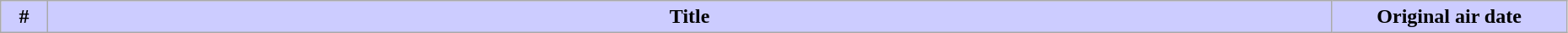<table class="wikitable" style="width:98%;">
<tr>
<th style="background:#ccf; width:3%;">#</th>
<th style="background: #CCF">Title</th>
<th style="background:#ccf; width:15%;">Original air date<br>










</th>
</tr>
</table>
